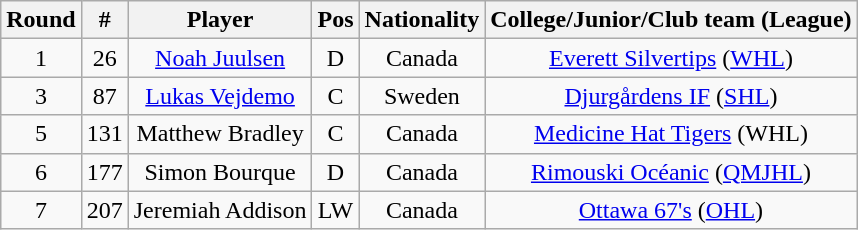<table class="wikitable">
<tr>
<th>Round</th>
<th>#</th>
<th>Player</th>
<th>Pos</th>
<th>Nationality</th>
<th>College/Junior/Club team (League)</th>
</tr>
<tr>
<td style="text-align:center">1</td>
<td style="text-align:center">26</td>
<td style="text-align:center"><a href='#'>Noah Juulsen</a></td>
<td style="text-align:center">D</td>
<td style="text-align:center"> Canada</td>
<td style="text-align:center"><a href='#'>Everett Silvertips</a> (<a href='#'>WHL</a>)</td>
</tr>
<tr>
<td style="text-align:center">3</td>
<td style="text-align:center">87</td>
<td style="text-align:center"><a href='#'>Lukas Vejdemo</a></td>
<td style="text-align:center">C</td>
<td style="text-align:center"> Sweden</td>
<td style="text-align:center"><a href='#'>Djurgårdens IF</a> (<a href='#'>SHL</a>)</td>
</tr>
<tr>
<td style="text-align:center">5</td>
<td style="text-align:center">131</td>
<td style="text-align:center">Matthew Bradley</td>
<td style="text-align:center">C</td>
<td style="text-align:center"> Canada</td>
<td style="text-align:center"><a href='#'>Medicine Hat Tigers</a> (WHL)</td>
</tr>
<tr>
<td style="text-align:center">6</td>
<td style="text-align:center">177</td>
<td style="text-align:center">Simon Bourque</td>
<td style="text-align:center">D</td>
<td style="text-align:center"> Canada</td>
<td style="text-align:center"><a href='#'>Rimouski Océanic</a> (<a href='#'>QMJHL</a>)</td>
</tr>
<tr>
<td style="text-align:center">7</td>
<td style="text-align:center">207</td>
<td style="text-align:center">Jeremiah Addison</td>
<td style="text-align:center">LW</td>
<td style="text-align:center"> Canada</td>
<td style="text-align:center"><a href='#'>Ottawa 67's</a> (<a href='#'>OHL</a>)</td>
</tr>
</table>
